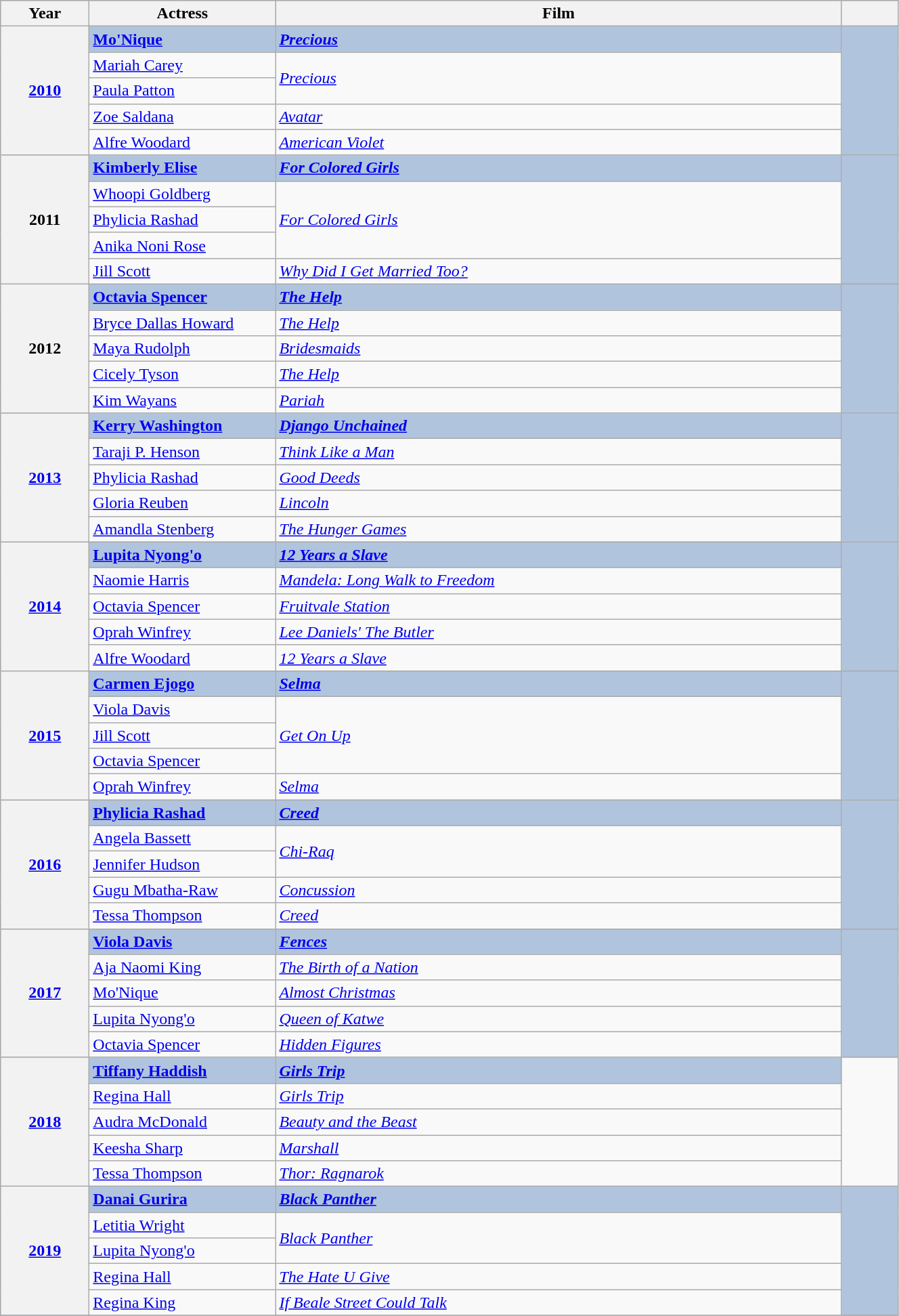<table class="wikitable" style="width:70%;">
<tr style="background:#bebebe;">
<th scope="col" style="width:5em;">Year</th>
<th scope="col" style="width:11em;">Actress</th>
<th scope="col">Film</th>
<th scope="col" style="width:3em;"></th>
</tr>
<tr style="background:#B0C4DE; font-weight:bold;">
<th scope="row" rowspan="5"><a href='#'>2010</a></th>
<td><a href='#'>Mo'Nique</a></td>
<td><em><a href='#'>Precious</a></em></td>
<td rowspan="5" style="text-align:center;"></td>
</tr>
<tr>
<td><a href='#'>Mariah Carey</a></td>
<td rowspan="2"><em><a href='#'>Precious</a></em></td>
</tr>
<tr>
<td><a href='#'>Paula Patton</a></td>
</tr>
<tr>
<td><a href='#'>Zoe Saldana</a></td>
<td><em><a href='#'>Avatar</a></em></td>
</tr>
<tr>
<td><a href='#'>Alfre Woodard</a></td>
<td><em><a href='#'>American Violet</a></em></td>
</tr>
<tr style="background:#B0C4DE; font-weight:bold;">
<th scope="row" rowspan="5">2011</th>
<td><a href='#'>Kimberly Elise</a></td>
<td><em><a href='#'>For Colored Girls</a></em></td>
<td rowspan="5" style="text-align:center;"></td>
</tr>
<tr>
<td><a href='#'>Whoopi Goldberg</a></td>
<td rowspan="3"><em><a href='#'>For Colored Girls</a></em></td>
</tr>
<tr>
<td><a href='#'>Phylicia Rashad</a></td>
</tr>
<tr>
<td><a href='#'>Anika Noni Rose</a></td>
</tr>
<tr>
<td><a href='#'>Jill Scott</a></td>
<td><em><a href='#'>Why Did I Get Married Too?</a></em></td>
</tr>
<tr style="background:#B0C4DE; font-weight:bold;">
<th scope="row" rowspan="5">2012</th>
<td><a href='#'>Octavia Spencer</a></td>
<td><em><a href='#'>The Help</a></em></td>
<td rowspan="5" style="text-align:center;"></td>
</tr>
<tr>
<td><a href='#'>Bryce Dallas Howard</a></td>
<td><em><a href='#'>The Help</a></em></td>
</tr>
<tr>
<td><a href='#'>Maya Rudolph</a></td>
<td><em><a href='#'>Bridesmaids</a></em></td>
</tr>
<tr>
<td><a href='#'>Cicely Tyson</a></td>
<td><em><a href='#'>The Help</a></em></td>
</tr>
<tr>
<td><a href='#'>Kim Wayans</a></td>
<td><em><a href='#'>Pariah</a></em></td>
</tr>
<tr style="background:#B0C4DE; font-weight:bold;">
<th scope="row" rowspan="5"><a href='#'>2013</a></th>
<td><a href='#'>Kerry Washington</a></td>
<td><em><a href='#'>Django Unchained</a></em></td>
<td rowspan="5" style="text-align:center;"></td>
</tr>
<tr>
<td><a href='#'>Taraji P. Henson</a></td>
<td><em><a href='#'>Think Like a Man</a></em></td>
</tr>
<tr>
<td><a href='#'>Phylicia Rashad</a></td>
<td><em><a href='#'>Good Deeds</a></em></td>
</tr>
<tr>
<td><a href='#'>Gloria Reuben</a></td>
<td><em><a href='#'>Lincoln</a></em></td>
</tr>
<tr>
<td><a href='#'>Amandla Stenberg</a></td>
<td><em><a href='#'>The Hunger Games</a></em></td>
</tr>
<tr style="background:#B0C4DE; font-weight:bold;">
<th scope="row" rowspan="5"><a href='#'>2014</a></th>
<td><a href='#'>Lupita Nyong'o</a></td>
<td><em><a href='#'>12 Years a Slave</a></em></td>
<td rowspan="5" style="text-align:center;"></td>
</tr>
<tr>
<td><a href='#'>Naomie Harris</a></td>
<td><em><a href='#'>Mandela: Long Walk to Freedom</a></em></td>
</tr>
<tr>
<td><a href='#'>Octavia Spencer</a></td>
<td><em><a href='#'>Fruitvale Station</a></em></td>
</tr>
<tr>
<td><a href='#'>Oprah Winfrey</a></td>
<td><em><a href='#'>Lee Daniels' The Butler</a></em></td>
</tr>
<tr>
<td><a href='#'>Alfre Woodard</a></td>
<td><em><a href='#'>12 Years a Slave</a></em></td>
</tr>
<tr style="background:#B0C4DE; font-weight:bold;">
<th scope="row" rowspan="5"><a href='#'>2015</a></th>
<td><a href='#'>Carmen Ejogo</a></td>
<td><em><a href='#'>Selma</a></em></td>
<td rowspan="5" style="text-align:center;"></td>
</tr>
<tr>
<td><a href='#'>Viola Davis</a></td>
<td rowspan="3"><em><a href='#'>Get On Up</a></em></td>
</tr>
<tr>
<td><a href='#'>Jill Scott</a></td>
</tr>
<tr>
<td><a href='#'>Octavia Spencer</a></td>
</tr>
<tr>
<td><a href='#'>Oprah Winfrey</a></td>
<td><em><a href='#'>Selma</a></em></td>
</tr>
<tr style="background:#B0C4DE; font-weight:bold;">
<th scope="row" rowspan="5"><a href='#'>2016</a></th>
<td><a href='#'>Phylicia Rashad</a></td>
<td><em><a href='#'>Creed</a></em></td>
<td rowspan="5" style="text-align:center;"></td>
</tr>
<tr>
<td><a href='#'>Angela Bassett</a></td>
<td rowspan="2"><em><a href='#'>Chi-Raq</a></em></td>
</tr>
<tr>
<td><a href='#'>Jennifer Hudson</a></td>
</tr>
<tr>
<td><a href='#'>Gugu Mbatha-Raw</a></td>
<td><em><a href='#'>Concussion</a></em></td>
</tr>
<tr>
<td><a href='#'>Tessa Thompson</a></td>
<td><em><a href='#'>Creed</a></em></td>
</tr>
<tr style="background:#B0C4DE; font-weight:bold;">
<th scope="row" rowspan="5"><a href='#'>2017</a></th>
<td><a href='#'>Viola Davis</a></td>
<td><em><a href='#'>Fences</a></em></td>
<td rowspan="5" style="text-align:center;"></td>
</tr>
<tr>
<td><a href='#'>Aja Naomi King</a></td>
<td><em><a href='#'>The Birth of a Nation</a></em></td>
</tr>
<tr>
<td><a href='#'>Mo'Nique</a></td>
<td><em><a href='#'>Almost Christmas</a></em></td>
</tr>
<tr>
<td><a href='#'>Lupita Nyong'o</a></td>
<td><em><a href='#'>Queen of Katwe</a></em></td>
</tr>
<tr>
<td><a href='#'>Octavia Spencer</a></td>
<td><em><a href='#'>Hidden Figures</a></em></td>
</tr>
<tr style="background:#B0C4DE; font-weight:bold;">
<th scope="row" rowspan="5"><a href='#'>2018</a></th>
<td><a href='#'>Tiffany Haddish</a></td>
<td><em><a href='#'>Girls Trip</a></em></td>
</tr>
<tr>
<td><a href='#'>Regina Hall</a></td>
<td><em><a href='#'>Girls Trip</a></em></td>
</tr>
<tr>
<td><a href='#'>Audra McDonald</a></td>
<td><em><a href='#'>Beauty and the Beast</a></em></td>
</tr>
<tr>
<td><a href='#'>Keesha Sharp</a></td>
<td><em><a href='#'>Marshall</a></em></td>
</tr>
<tr>
<td><a href='#'>Tessa Thompson</a></td>
<td><em><a href='#'>Thor: Ragnarok</a></em></td>
</tr>
<tr style="background:#B0C4DE; font-weight:bold;">
<th scope="row" rowspan="5"><a href='#'>2019</a></th>
<td><a href='#'>Danai Gurira</a></td>
<td><em><a href='#'>Black Panther</a></em></td>
<td rowspan="5" style="text-align:center;"></td>
</tr>
<tr>
<td><a href='#'>Letitia Wright</a></td>
<td rowspan="2"><em><a href='#'>Black Panther</a></em></td>
</tr>
<tr>
<td><a href='#'>Lupita Nyong'o</a></td>
</tr>
<tr>
<td><a href='#'>Regina Hall</a></td>
<td><em><a href='#'>The Hate U Give</a></em></td>
</tr>
<tr>
<td><a href='#'>Regina King</a></td>
<td><em><a href='#'>If Beale Street Could Talk</a></em></td>
</tr>
<tr>
</tr>
</table>
